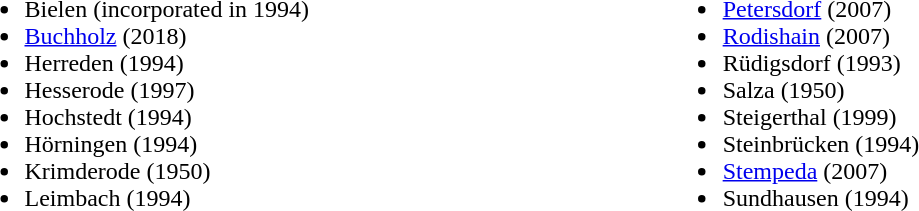<table>
<tr>
<td style="vertical-align:top; width:25%;"><br><ul><li>Bielen (incorporated in 1994)</li><li><a href='#'>Buchholz</a> (2018)</li><li>Herreden (1994)</li><li>Hesserode (1997)</li><li>Hochstedt (1994)</li><li>Hörningen (1994)</li><li>Krimderode (1950)</li><li>Leimbach (1994)</li></ul></td>
<td style="vertical-align:top; width:25%;"><br><ul><li><a href='#'>Petersdorf</a> (2007)</li><li><a href='#'>Rodishain</a> (2007)</li><li>Rüdigsdorf (1993)</li><li>Salza (1950)</li><li>Steigerthal (1999)</li><li>Steinbrücken (1994)</li><li><a href='#'>Stempeda</a> (2007)</li><li>Sundhausen (1994)</li></ul></td>
</tr>
</table>
